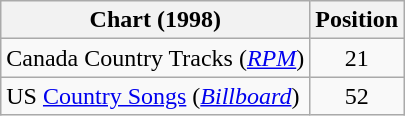<table class="wikitable sortable">
<tr>
<th scope="col">Chart (1998)</th>
<th scope="col">Position</th>
</tr>
<tr>
<td>Canada Country Tracks (<em><a href='#'>RPM</a></em>)</td>
<td align="center">21</td>
</tr>
<tr>
<td>US <a href='#'>Country Songs</a> (<em><a href='#'>Billboard</a></em>)</td>
<td align="center">52</td>
</tr>
</table>
